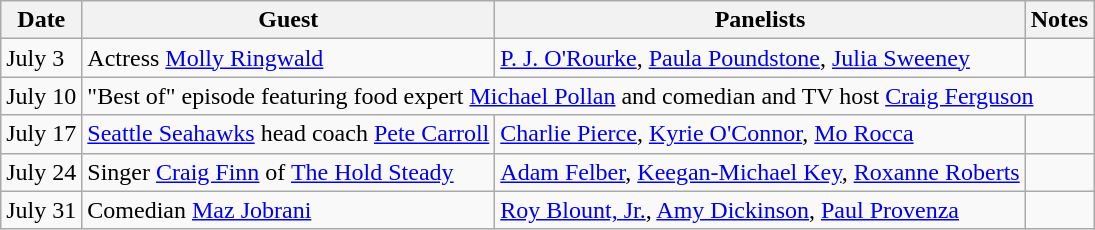<table class="wikitable">
<tr>
<th>Date</th>
<th>Guest</th>
<th>Panelists</th>
<th>Notes</th>
</tr>
<tr>
<td>July 3</td>
<td>Actress <a href='#'>Molly Ringwald</a></td>
<td><a href='#'>P. J. O'Rourke</a>, <a href='#'>Paula Poundstone</a>, <a href='#'>Julia Sweeney</a></td>
<td></td>
</tr>
<tr>
<td>July 10</td>
<td colspan=3>"Best of" episode featuring food expert <a href='#'>Michael Pollan</a> and comedian and TV host <a href='#'>Craig Ferguson</a></td>
</tr>
<tr>
<td>July 17</td>
<td><a href='#'>Seattle Seahawks</a> head coach <a href='#'>Pete Carroll</a></td>
<td><a href='#'>Charlie Pierce</a>, <a href='#'>Kyrie O'Connor</a>, <a href='#'>Mo Rocca</a></td>
<td></td>
</tr>
<tr>
<td>July 24</td>
<td>Singer <a href='#'>Craig Finn</a> of <a href='#'>The Hold Steady</a></td>
<td><a href='#'>Adam Felber</a>, <a href='#'>Keegan-Michael Key</a>, <a href='#'>Roxanne Roberts</a></td>
<td></td>
</tr>
<tr>
<td>July 31</td>
<td>Comedian <a href='#'>Maz Jobrani</a></td>
<td><a href='#'>Roy Blount, Jr.</a>, <a href='#'>Amy Dickinson</a>, <a href='#'>Paul Provenza</a></td>
<td></td>
</tr>
</table>
